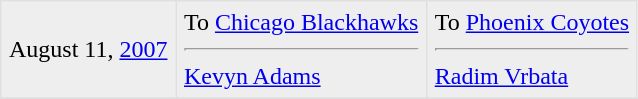<table border=1 style="border-collapse:collapse" bordercolor="#DFDFDF"  cellpadding="5">
<tr bgcolor="#eeeeee">
<td>August 11, <a href='#'>2007</a></td>
<td valign="top">To <a href='#'>Chicago Blackhawks</a> <hr> <a href='#'>Kevyn Adams</a></td>
<td valign="top">To <a href='#'>Phoenix Coyotes</a> <hr> <a href='#'>Radim Vrbata</a></td>
</tr>
<tr>
</tr>
</table>
